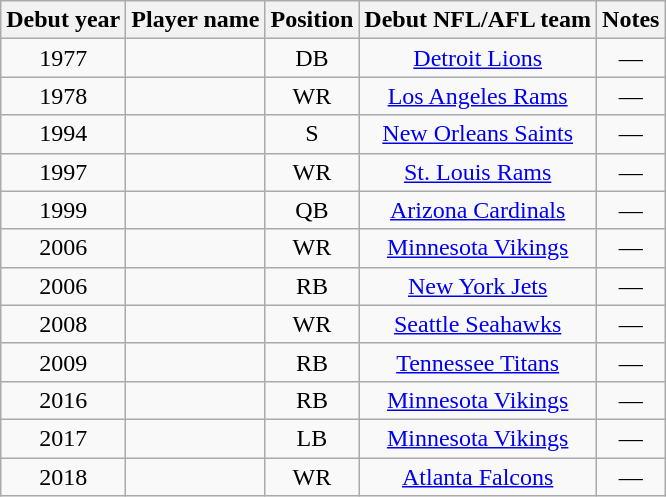<table class="wikitable sortable" style="text-align: center;">
<tr>
<th>Debut year</th>
<th>Player name</th>
<th>Position</th>
<th>Debut NFL/AFL team</th>
<th>Notes</th>
</tr>
<tr>
<td align="center">1977</td>
<td align="center"></td>
<td align="center">DB</td>
<td align="center"><a href='#'>Detroit Lions</a></td>
<td align="center">—</td>
</tr>
<tr>
<td align="center">1978</td>
<td align="center"></td>
<td align="center">WR</td>
<td align="center"><a href='#'>Los Angeles Rams</a></td>
<td align="center">—</td>
</tr>
<tr>
<td align="center">1994</td>
<td align="center"></td>
<td align="center">S</td>
<td align="center"><a href='#'>New Orleans Saints</a></td>
<td align="center">—</td>
</tr>
<tr>
<td align="center">1997</td>
<td align="center"></td>
<td align="center">WR</td>
<td align="center"><a href='#'>St. Louis Rams</a></td>
<td align="center">—</td>
</tr>
<tr>
<td align="center">1999</td>
<td align="center"></td>
<td align="center">QB</td>
<td align="center"><a href='#'>Arizona Cardinals</a></td>
<td align="center">—</td>
</tr>
<tr>
<td align="center">2006</td>
<td align="center"></td>
<td align="center">WR</td>
<td align="center"><a href='#'>Minnesota Vikings</a></td>
<td align="center">—</td>
</tr>
<tr>
<td align="center">2006</td>
<td align="center"></td>
<td align="center">RB</td>
<td align="center"><a href='#'>New York Jets</a></td>
<td align="center">—</td>
</tr>
<tr>
<td align="center">2008</td>
<td align="center"></td>
<td align="center">WR</td>
<td align="center"><a href='#'>Seattle Seahawks</a></td>
<td align="center">—</td>
</tr>
<tr>
<td align="center">2009</td>
<td align="center"></td>
<td align="center">RB</td>
<td align="center"><a href='#'>Tennessee Titans</a></td>
<td align="center">—</td>
</tr>
<tr>
<td align="center">2016</td>
<td align="center"></td>
<td align="center">RB</td>
<td align="center"><a href='#'>Minnesota Vikings</a></td>
<td align="center">—</td>
</tr>
<tr>
<td align="center">2017</td>
<td align="center"></td>
<td align="center">LB</td>
<td align="center"><a href='#'>Minnesota Vikings</a></td>
<td align="center">—</td>
</tr>
<tr>
<td align="center">2018</td>
<td align="center"></td>
<td align="center">WR</td>
<td align="center"><a href='#'>Atlanta Falcons</a></td>
<td align="center">—</td>
</tr>
</table>
